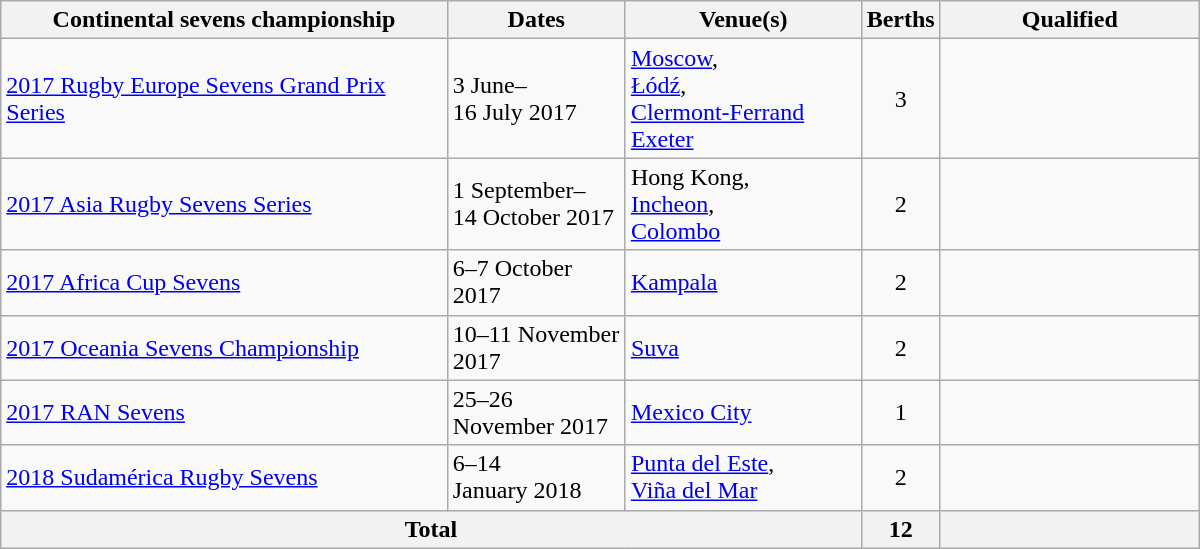<table class="wikitable" style="width:800px;">
<tr>
<th style="width:38%;">Continental sevens championship</th>
<th style="width:15%;">Dates</th>
<th style="width:20%;">Venue(s)</th>
<th width=5%>Berths</th>
<th style="width:25%;">Qualified</th>
</tr>
<tr>
<td><a href='#'>2017 Rugby Europe Sevens Grand Prix Series</a></td>
<td>3 June–<br>16 July 2017</td>
<td> <a href='#'>Moscow</a>,<br>  <a href='#'>Łódź</a>, <br>  <a href='#'>Clermont-Ferrand</a> <br>  <a href='#'>Exeter</a></td>
<td align=center>3</td>
<td><br><br></td>
</tr>
<tr>
<td><a href='#'>2017 Asia Rugby Sevens Series</a></td>
<td>1 September–<br>14 October 2017</td>
<td> Hong Kong, <br>  <a href='#'>Incheon</a>, <br>  <a href='#'>Colombo</a></td>
<td align=center>2</td>
<td><br></td>
</tr>
<tr>
<td><a href='#'>2017 Africa Cup Sevens</a></td>
<td>6–7 October 2017</td>
<td> <a href='#'>Kampala</a></td>
<td align=center>2</td>
<td><br></td>
</tr>
<tr>
<td><a href='#'>2017 Oceania Sevens Championship</a></td>
<td>10–11 November 2017</td>
<td> <a href='#'>Suva</a></td>
<td align=center>2</td>
<td><br></td>
</tr>
<tr>
<td><a href='#'>2017 RAN Sevens</a></td>
<td>25–26 <br> November 2017</td>
<td> <a href='#'>Mexico City</a></td>
<td align=center>1</td>
<td></td>
</tr>
<tr>
<td><a href='#'>2018 Sudamérica Rugby Sevens</a></td>
<td>6–14 <br> January 2018</td>
<td> <a href='#'>Punta del Este</a>, <br>  <a href='#'>Viña del Mar</a></td>
<td align=center>2</td>
<td><br></td>
</tr>
<tr>
<th colspan=3>Total</th>
<th>12</th>
<th></th>
</tr>
</table>
